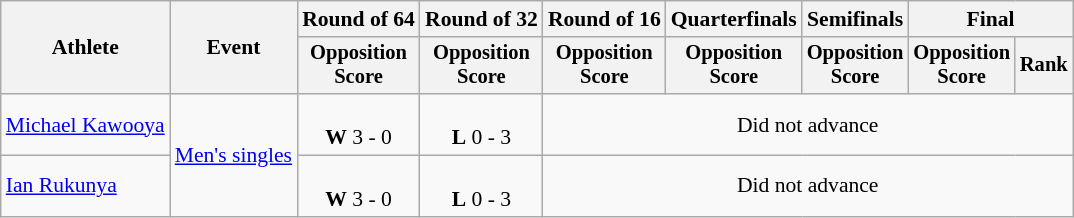<table class=wikitable style="font-size:90%">
<tr>
<th rowspan=2>Athlete</th>
<th rowspan=2>Event</th>
<th>Round of 64</th>
<th>Round of 32</th>
<th>Round of 16</th>
<th>Quarterfinals</th>
<th>Semifinals</th>
<th colspan=2>Final</th>
</tr>
<tr style="font-size:95%">
<th>Opposition<br>Score</th>
<th>Opposition<br>Score</th>
<th>Opposition<br>Score</th>
<th>Opposition<br>Score</th>
<th>Opposition<br>Score</th>
<th>Opposition<br>Score</th>
<th>Rank</th>
</tr>
<tr align=center>
<td align=left><a href='#'>Michael Kawooya</a></td>
<td align=left rowspan=2><a href='#'>Men's singles</a></td>
<td><br><strong>W</strong> 3 - 0</td>
<td><br><strong>L</strong> 0 - 3</td>
<td colspan=5>Did not advance</td>
</tr>
<tr align=center>
<td align=left><a href='#'>Ian Rukunya</a></td>
<td><br><strong>W</strong> 3 - 0</td>
<td><br><strong>L</strong> 0 - 3</td>
<td colspan=5>Did not advance</td>
</tr>
</table>
